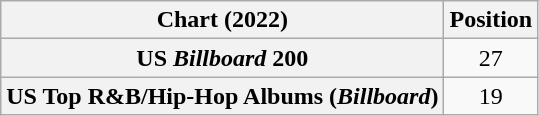<table class="wikitable sortable plainrowheaders" style="text-align:center">
<tr>
<th scope="col">Chart (2022)</th>
<th scope="col">Position</th>
</tr>
<tr>
<th scope="row">US <em>Billboard</em> 200</th>
<td>27</td>
</tr>
<tr>
<th scope="row">US Top R&B/Hip-Hop Albums (<em>Billboard</em>)</th>
<td>19</td>
</tr>
</table>
